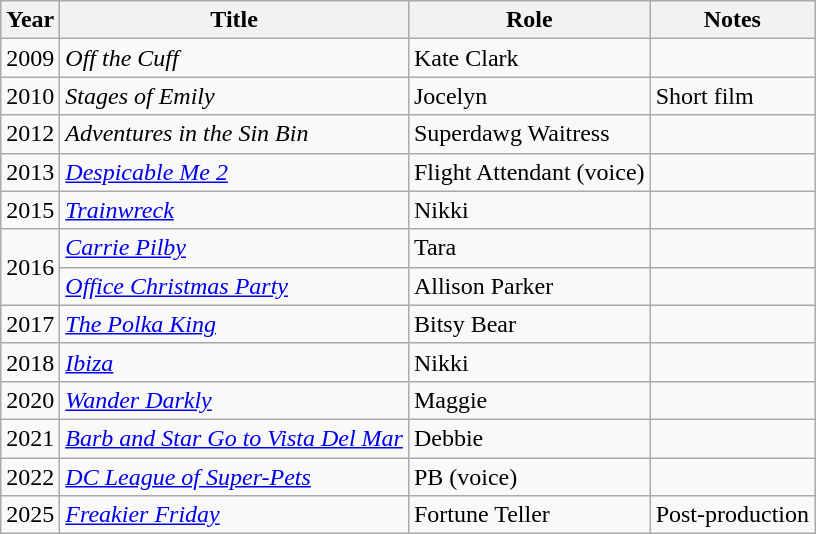<table class="wikitable sortable plainrowheaders">
<tr>
<th scope="col">Year</th>
<th scope="col">Title</th>
<th scope="col">Role</th>
<th scope="col" class="unsortable">Notes</th>
</tr>
<tr>
<td align="center">2009</td>
<td scope="row"><em>Off the Cuff</em></td>
<td>Kate Clark</td>
<td></td>
</tr>
<tr>
<td align="center">2010</td>
<td scope="row"><em>Stages of Emily</em></td>
<td>Jocelyn</td>
<td>Short film</td>
</tr>
<tr>
<td align="center">2012</td>
<td scope="row"><em>Adventures in the Sin Bin</em></td>
<td>Superdawg Waitress</td>
<td></td>
</tr>
<tr>
<td align="center">2013</td>
<td scope="row"><em><a href='#'>Despicable Me 2</a></em></td>
<td>Flight Attendant (voice)</td>
<td></td>
</tr>
<tr>
<td align="center">2015</td>
<td scope="row"><em><a href='#'>Trainwreck</a></em></td>
<td>Nikki</td>
<td></td>
</tr>
<tr>
<td rowspan="2" align="center">2016</td>
<td scope="row"><em><a href='#'>Carrie Pilby</a></em></td>
<td>Tara</td>
<td></td>
</tr>
<tr>
<td scope="row"><em><a href='#'>Office Christmas Party</a></em></td>
<td>Allison Parker</td>
<td></td>
</tr>
<tr>
<td align="center">2017</td>
<td scope="row"><em><a href='#'>The Polka King</a></em></td>
<td>Bitsy Bear</td>
<td></td>
</tr>
<tr>
<td align="center">2018</td>
<td scope="row"><em><a href='#'>Ibiza</a></em></td>
<td>Nikki</td>
<td></td>
</tr>
<tr>
<td align="center">2020</td>
<td scope="row"><em><a href='#'>Wander Darkly</a></em></td>
<td>Maggie</td>
<td></td>
</tr>
<tr>
<td align="center">2021</td>
<td scope="row"><em><a href='#'>Barb and Star Go to Vista Del Mar</a></em></td>
<td>Debbie</td>
<td></td>
</tr>
<tr>
<td align="center">2022</td>
<td scope="row"><em><a href='#'>DC League of Super-Pets</a></em></td>
<td>PB (voice)</td>
<td></td>
</tr>
<tr>
<td align="center">2025</td>
<td scope="row"><em><a href='#'>Freakier Friday</a></em></td>
<td>Fortune Teller</td>
<td>Post-production</td>
</tr>
</table>
